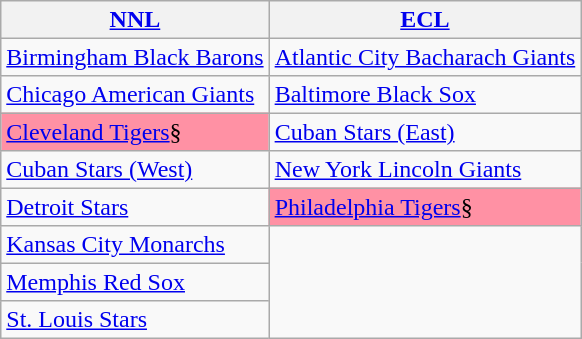<table class="wikitable" style="font-size:100%;line-height:1.1;">
<tr>
<th><a href='#'>NNL</a></th>
<th><a href='#'>ECL</a></th>
</tr>
<tr>
<td><a href='#'>Birmingham Black Barons</a></td>
<td><a href='#'>Atlantic City Bacharach Giants</a></td>
</tr>
<tr>
<td><a href='#'>Chicago American Giants</a></td>
<td><a href='#'>Baltimore Black Sox</a></td>
</tr>
<tr>
<td style="background-color: #FF91A4;"><a href='#'>Cleveland Tigers</a>§</td>
<td><a href='#'>Cuban Stars (East)</a></td>
</tr>
<tr>
<td><a href='#'>Cuban Stars (West)</a></td>
<td><a href='#'>New York Lincoln Giants</a></td>
</tr>
<tr>
<td><a href='#'>Detroit Stars</a></td>
<td style="background-color: #FF91A4;"><a href='#'>Philadelphia Tigers</a>§</td>
</tr>
<tr>
<td><a href='#'>Kansas City Monarchs</a></td>
<td rowspan="3"> </td>
</tr>
<tr>
<td><a href='#'>Memphis Red Sox</a></td>
</tr>
<tr>
<td><a href='#'>St. Louis Stars</a></td>
</tr>
</table>
